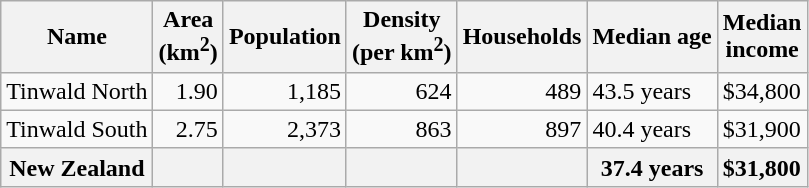<table class="wikitable">
<tr>
<th>Name</th>
<th>Area<br>(km<sup>2</sup>)</th>
<th>Population</th>
<th>Density<br>(per km<sup>2</sup>)</th>
<th>Households</th>
<th>Median age</th>
<th>Median<br>income</th>
</tr>
<tr>
<td>Tinwald North</td>
<td style="text-align:right;">1.90</td>
<td style="text-align:right;">1,185</td>
<td style="text-align:right;">624</td>
<td style="text-align:right;">489</td>
<td>43.5 years</td>
<td>$34,800</td>
</tr>
<tr>
<td>Tinwald South</td>
<td style="text-align:right;">2.75</td>
<td style="text-align:right;">2,373</td>
<td style="text-align:right;">863</td>
<td style="text-align:right;">897</td>
<td>40.4 years</td>
<td>$31,900</td>
</tr>
<tr>
<th>New Zealand</th>
<th></th>
<th></th>
<th></th>
<th></th>
<th>37.4 years</th>
<th style="text-align:left;">$31,800</th>
</tr>
</table>
